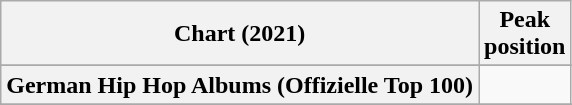<table class="wikitable sortable plainrowheaders" style="text-align:center">
<tr>
<th scope="col">Chart (2021)</th>
<th scope="col">Peak<br>position</th>
</tr>
<tr>
</tr>
<tr>
</tr>
<tr>
<th scope="row">German Hip Hop Albums (Offizielle Top 100)</th>
<td></td>
</tr>
<tr>
</tr>
<tr>
</tr>
</table>
